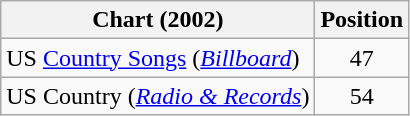<table class="wikitable sortable">
<tr>
<th scope="col">Chart (2002)</th>
<th scope="col">Position</th>
</tr>
<tr>
<td>US <a href='#'>Country Songs</a> (<em><a href='#'>Billboard</a></em>)</td>
<td align="center">47</td>
</tr>
<tr>
<td>US Country (<em><a href='#'>Radio & Records</a></em>)</td>
<td align="center">54</td>
</tr>
</table>
